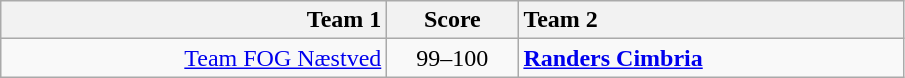<table class="wikitable">
<tr>
<th style="text-align:right;" width=250px>Team 1</th>
<th width=80px>Score</th>
<th style="text-align:left;" width=250px>Team 2</th>
</tr>
<tr>
<td style="text-align:right;"><a href='#'>Team FOG Næstved</a></td>
<td align=center>99–100</td>
<td><strong><a href='#'>Randers Cimbria</a></strong></td>
</tr>
</table>
